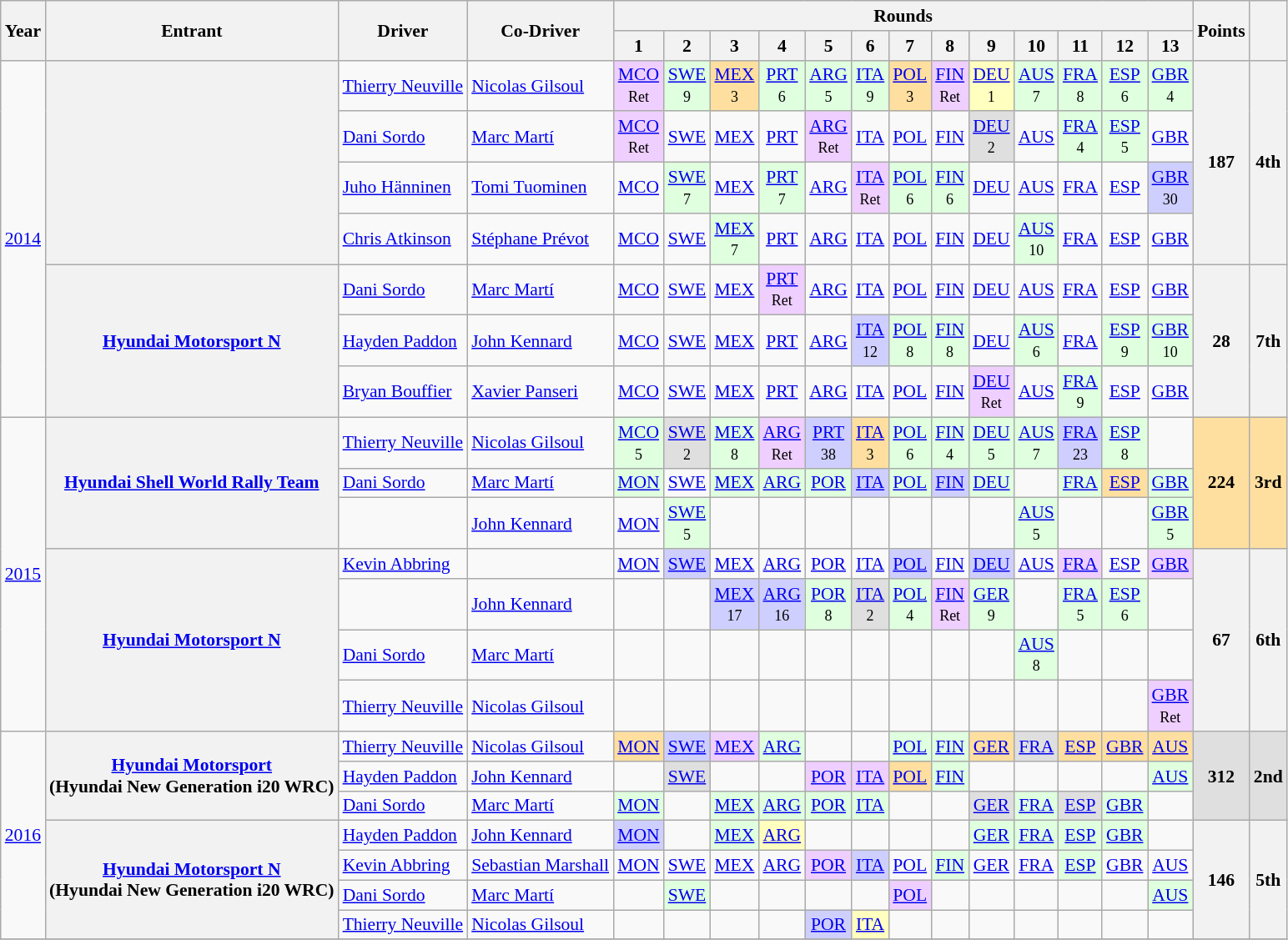<table class="wikitable" style="text-align:center; font-size:90%">
<tr>
<th rowspan="2">Year</th>
<th rowspan="2">Entrant</th>
<th rowspan="2">Driver</th>
<th rowspan="2">Co-Driver</th>
<th colspan="13">Rounds</th>
<th rowspan="2">Points</th>
<th rowspan="2"></th>
</tr>
<tr>
<th>1</th>
<th>2</th>
<th>3</th>
<th>4</th>
<th>5</th>
<th>6</th>
<th>7</th>
<th>8</th>
<th>9</th>
<th>10</th>
<th>11</th>
<th>12</th>
<th>13</th>
</tr>
<tr>
<td rowspan="7"><a href='#'>2014</a></td>
<th rowspan="4"></th>
<td align="left"> <a href='#'>Thierry Neuville</a></td>
<td align="left"> <a href='#'>Nicolas Gilsoul</a></td>
<td style="background:#efcfff"><a href='#'>MCO</a><br><small>Ret</small></td>
<td style="background:#dfffdf"><a href='#'>SWE</a><br><small>9</small></td>
<td style="background:#FFDF9F"><a href='#'>MEX</a><br><small>3</small></td>
<td style="background:#dfffdf"><a href='#'>PRT</a><br><small>6</small></td>
<td style="background:#dfffdf"><a href='#'>ARG</a><br><small>5</small></td>
<td style="background:#dfffdf"><a href='#'>ITA</a><br><small>9</small></td>
<td style="background:#FFDF9F"><a href='#'>POL</a><br><small>3</small></td>
<td style="background:#efcfff"><a href='#'>FIN</a><br><small>Ret</small></td>
<td style="background:#ffffbf"><a href='#'>DEU</a><br><small>1</small></td>
<td style="background:#dfffdf"><a href='#'>AUS</a><br><small>7</small></td>
<td style="background:#dfffdf"><a href='#'>FRA</a><br><small>8</small></td>
<td style="background:#dfffdf"><a href='#'>ESP</a><br><small>6</small></td>
<td style="background:#dfffdf"><a href='#'>GBR</a><br><small>4</small></td>
<th rowspan="4"><strong>187</strong></th>
<th rowspan="4"><strong>4th</strong></th>
</tr>
<tr>
<td align="left"> <a href='#'>Dani Sordo</a></td>
<td align="left"> <a href='#'>Marc Martí</a></td>
<td style="background:#efcfff;"><a href='#'>MCO</a><br><small>Ret</small></td>
<td><a href='#'>SWE</a></td>
<td><a href='#'>MEX</a></td>
<td><a href='#'>PRT</a></td>
<td style="background:#efcfff"><a href='#'>ARG</a><br><small>Ret</small></td>
<td><a href='#'>ITA</a></td>
<td><a href='#'>POL</a></td>
<td><a href='#'>FIN</a></td>
<td style="background:#dfdfdf"><a href='#'>DEU</a><br><small>2</small></td>
<td><a href='#'>AUS</a></td>
<td style="background:#dfffdf"><a href='#'>FRA</a><br><small>4</small></td>
<td style="background:#dfffdf"><a href='#'>ESP</a><br><small>5</small></td>
<td><a href='#'>GBR</a></td>
</tr>
<tr>
<td align="left"> <a href='#'>Juho Hänninen</a></td>
<td align="left"> <a href='#'>Tomi Tuominen</a></td>
<td><a href='#'>MCO</a></td>
<td style="background:#dfffdf;"><a href='#'>SWE</a><br><small>7</small></td>
<td><a href='#'>MEX</a></td>
<td style="background:#dfffdf"><a href='#'>PRT</a><br><small>7</small></td>
<td><a href='#'>ARG</a></td>
<td style="background:#efcfff"><a href='#'>ITA</a><br><small>Ret</small></td>
<td style="background:#dfffdf"><a href='#'>POL</a><br><small>6</small></td>
<td style="background:#dfffdf"><a href='#'>FIN</a><br><small>6</small></td>
<td><a href='#'>DEU</a></td>
<td><a href='#'>AUS</a></td>
<td><a href='#'>FRA</a></td>
<td><a href='#'>ESP</a></td>
<td style="background:#cfcfff"><a href='#'>GBR</a><br><small>30</small></td>
</tr>
<tr>
<td align="left"> <a href='#'>Chris Atkinson</a></td>
<td align="left"> <a href='#'>Stéphane Prévot</a></td>
<td><a href='#'>MCO</a></td>
<td><a href='#'>SWE</a></td>
<td style="background:#dfffdf"><a href='#'>MEX</a><br><small>7</small></td>
<td><a href='#'>PRT</a></td>
<td><a href='#'>ARG</a></td>
<td><a href='#'>ITA</a></td>
<td><a href='#'>POL</a></td>
<td><a href='#'>FIN</a></td>
<td><a href='#'>DEU</a></td>
<td style="background:#dfffdf"><a href='#'>AUS</a><br><small>10</small></td>
<td><a href='#'>FRA</a></td>
<td><a href='#'>ESP</a></td>
<td><a href='#'>GBR</a></td>
</tr>
<tr>
<th rowspan="3"> <a href='#'>Hyundai Motorsport N</a></th>
<td align="left"> <a href='#'>Dani Sordo</a></td>
<td align="left"> <a href='#'>Marc Martí</a></td>
<td><a href='#'>MCO</a></td>
<td><a href='#'>SWE</a></td>
<td><a href='#'>MEX</a></td>
<td style="background:#efcfff"><a href='#'>PRT</a><br><small>Ret</small></td>
<td><a href='#'>ARG</a></td>
<td><a href='#'>ITA</a></td>
<td><a href='#'>POL</a></td>
<td><a href='#'>FIN</a></td>
<td><a href='#'>DEU</a></td>
<td><a href='#'>AUS</a></td>
<td><a href='#'>FRA</a></td>
<td><a href='#'>ESP</a></td>
<td><a href='#'>GBR</a></td>
<th rowspan="3"><strong>28</strong></th>
<th rowspan="3"><strong>7th</strong></th>
</tr>
<tr>
<td align="left"> <a href='#'>Hayden Paddon</a></td>
<td align="left"> <a href='#'>John Kennard</a></td>
<td><a href='#'>MCO</a></td>
<td><a href='#'>SWE</a></td>
<td><a href='#'>MEX</a></td>
<td><a href='#'>PRT</a></td>
<td><a href='#'>ARG</a></td>
<td style="background:#cfcfff"><a href='#'>ITA</a><br><small>12</small></td>
<td style="background:#dfffdf"><a href='#'>POL</a><br><small>8</small></td>
<td style="background:#dfffdf"><a href='#'>FIN</a><br><small>8</small></td>
<td><a href='#'>DEU</a></td>
<td style="background:#dfffdf"><a href='#'>AUS</a><br><small>6</small></td>
<td><a href='#'>FRA</a></td>
<td style="background:#dfffdf"><a href='#'>ESP</a><br><small>9</small></td>
<td style="background:#dfffdf"><a href='#'>GBR</a><br><small>10</small></td>
</tr>
<tr>
<td align="left"> <a href='#'>Bryan Bouffier</a></td>
<td align="left"> <a href='#'>Xavier Panseri</a></td>
<td><a href='#'>MCO</a></td>
<td><a href='#'>SWE</a></td>
<td><a href='#'>MEX</a></td>
<td><a href='#'>PRT</a></td>
<td><a href='#'>ARG</a></td>
<td><a href='#'>ITA</a></td>
<td><a href='#'>POL</a></td>
<td><a href='#'>FIN</a></td>
<td style="background:#efcfff"><a href='#'>DEU</a><br><small>Ret</small></td>
<td><a href='#'>AUS</a></td>
<td style="background:#dfffdf"><a href='#'>FRA</a><br><small>9</small></td>
<td><a href='#'>ESP</a></td>
<td><a href='#'>GBR</a></td>
</tr>
<tr>
<td rowspan="7"><a href='#'>2015</a></td>
<th rowspan="3"> <a href='#'>Hyundai Shell World Rally Team</a></th>
<td align="left"> <a href='#'>Thierry Neuville</a></td>
<td align="left"> <a href='#'>Nicolas Gilsoul</a></td>
<td style="background:#dfffdf"><a href='#'>MCO</a><br><small>5</small></td>
<td style="background:#dfdfdf"><a href='#'>SWE</a><br><small>2</small></td>
<td style="background:#dfffdf"><a href='#'>MEX</a><br><small>8</small></td>
<td style="background:#efcfff"><a href='#'>ARG</a><br><small>Ret</small></td>
<td style="background:#cfcfff"><a href='#'>PRT</a><br><small>38</small></td>
<td style="background:#FFDF9F"><a href='#'>ITA</a><br><small>3</small></td>
<td style="background:#dfffdf"><a href='#'>POL</a><br><small>6</small></td>
<td style="background:#dfffdf"><a href='#'>FIN</a><br><small>4</small></td>
<td style="background:#dfffdf"><a href='#'>DEU</a><br><small>5</small></td>
<td style="background:#dfffdf"><a href='#'>AUS</a><br><small>7</small></td>
<td style="background:#cfcfff"><a href='#'>FRA</a><br><small>23</small></td>
<td style="background:#dfffdf"><a href='#'>ESP</a><br><small>8</small></td>
<td></td>
<td style="background:#FFDF9F" rowspan="3"><strong>224</strong></td>
<td style="background:#FFDF9F" rowspan="3"><strong>3rd</strong></td>
</tr>
<tr>
<td align="left"> <a href='#'>Dani Sordo</a></td>
<td align="left"> <a href='#'>Marc Martí</a></td>
<td style="background:#DFFFDF"><a href='#'>MON</a><br></td>
<td><a href='#'>SWE</a><br></td>
<td style="background:#DFFFDF"><a href='#'>MEX</a><br></td>
<td style="background:#DFFFDF"><a href='#'>ARG</a><br></td>
<td style="background:#DFFFDF"><a href='#'>POR</a><br></td>
<td style="background:#CFCFFF"><a href='#'>ITA</a><br></td>
<td style="background:#DFFFDF"><a href='#'>POL</a><br></td>
<td style="background:#CFCFFF"><a href='#'>FIN</a><br></td>
<td style="background:#DFFFDF"><a href='#'>DEU</a><br></td>
<td></td>
<td style="background:#DFFFDF"><a href='#'>FRA</a><br></td>
<td style="background:#FFDF9F"><a href='#'>ESP</a><br></td>
<td style="background:#DFFFDF"><a href='#'>GBR</a><br></td>
</tr>
<tr>
<td align="left"></td>
<td align="left"> <a href='#'>John Kennard</a></td>
<td><a href='#'>MON</a></td>
<td style="background:#DFFFDF;"><a href='#'>SWE</a><br><small>5</small></td>
<td></td>
<td></td>
<td></td>
<td></td>
<td></td>
<td></td>
<td></td>
<td style="background:#DFFFDF;"><a href='#'>AUS</a><br><small>5</small></td>
<td></td>
<td></td>
<td style="background:#DFFFDF;"><a href='#'>GBR</a> <br><small>5</small></td>
</tr>
<tr>
<th rowspan="4"> <a href='#'>Hyundai Motorsport N</a></th>
<td align="left"> <a href='#'>Kevin Abbring</a></td>
<td align="left"></td>
<td><a href='#'>MON</a></td>
<td style="background:#CFCFFF;"><a href='#'>SWE</a><br></td>
<td><a href='#'>MEX</a></td>
<td><a href='#'>ARG</a></td>
<td><a href='#'>POR</a></td>
<td><a href='#'>ITA</a></td>
<td style="background:#CFCFFF;"><a href='#'>POL</a><br></td>
<td><a href='#'>FIN</a></td>
<td style="background:#CFCFFF;"><a href='#'>DEU</a><br></td>
<td><a href='#'>AUS</a></td>
<td style="background:#EFCFFF;"><a href='#'>FRA</a><br></td>
<td><a href='#'>ESP</a></td>
<td style="background:#EFCFFF;"><a href='#'>GBR</a><br></td>
<th rowspan="4"><strong>67</strong></th>
<th rowspan="4"><strong>6th</strong></th>
</tr>
<tr>
<td align="left"></td>
<td align="left"> <a href='#'>John Kennard</a></td>
<td></td>
<td></td>
<td style="background:#CFCFFF;"><a href='#'>MEX</a><br><small>17</small></td>
<td style="background:#CFCFFF;"><a href='#'>ARG</a><br><small>16</small></td>
<td style="background:#DFFFDF;"><a href='#'>POR</a><br><small>8</small></td>
<td style="background:#DFDFDF;"><a href='#'>ITA</a><br><small>2</small></td>
<td style="background:#DFFFDF;"><a href='#'>POL</a><br><small>4</small></td>
<td style="background:#EFCFFF;"><a href='#'>FIN</a><br><small>Ret</small></td>
<td style="background:#DFFFDF;"><a href='#'>GER</a><br><small>9</small></td>
<td></td>
<td style="background:#DFFFDF;"><a href='#'>FRA</a><br><small>5</small></td>
<td style="background:#DFFFDF;"><a href='#'>ESP</a><br><small>6</small></td>
<td></td>
</tr>
<tr>
<td align="left"> <a href='#'>Dani Sordo</a></td>
<td align="left"> <a href='#'>Marc Martí</a></td>
<td></td>
<td></td>
<td></td>
<td></td>
<td></td>
<td></td>
<td></td>
<td></td>
<td></td>
<td style="background:#dfffdf"><a href='#'>AUS</a><br><small>8</small></td>
<td></td>
<td></td>
<td></td>
</tr>
<tr>
<td align="left"> <a href='#'>Thierry Neuville</a></td>
<td align="left"> <a href='#'>Nicolas Gilsoul</a></td>
<td></td>
<td></td>
<td></td>
<td></td>
<td></td>
<td></td>
<td></td>
<td></td>
<td></td>
<td></td>
<td></td>
<td></td>
<td style="background:#efcfff;"><a href='#'>GBR</a><br><small>Ret</small></td>
</tr>
<tr>
<td rowspan="7"><a href='#'>2016</a></td>
<th rowspan=3> <a href='#'>Hyundai Motorsport</a><br>(Hyundai New Generation i20 WRC)</th>
<td align="left"> <a href='#'>Thierry Neuville</a></td>
<td align="left"> <a href='#'>Nicolas Gilsoul</a></td>
<td style="background:#FFDF9F;"><a href='#'>MON</a><br></td>
<td style="background:#CFCFFF;"><a href='#'>SWE</a><br></td>
<td style="background:#EFCFFF;"><a href='#'>MEX</a><br></td>
<td style="background:#DFFFDF;"><a href='#'>ARG</a><br></td>
<td></td>
<td></td>
<td style="background:#DFFFDF;"><a href='#'>POL</a><br></td>
<td style="background:#DFFFDF;"><a href='#'>FIN</a><br></td>
<td style="background:#FFDF9F;"><a href='#'>GER</a><br></td>
<td style="background:#DFDFDF;"><a href='#'>FRA</a><br></td>
<td style="background:#FFDF9F;"><a href='#'>ESP</a><br></td>
<td style="background:#FFDF9F;"><a href='#'>GBR</a><br></td>
<td style="background:#FFDF9F;"><a href='#'>AUS</a><br></td>
<td rowspan="3" style="background:#DFDFDF;"><strong>312</strong></td>
<td rowspan="3" style="background:#DFDFDF;"><strong>2nd</strong></td>
</tr>
<tr>
<td align="left"> <a href='#'>Hayden Paddon</a></td>
<td align="left"> <a href='#'>John Kennard</a></td>
<td></td>
<td style="background:#DFDFDF;"><a href='#'>SWE</a><br></td>
<td></td>
<td></td>
<td style="background:#EFCFFF;"><a href='#'>POR</a><br></td>
<td style="background:#EFCFFF;"><a href='#'>ITA</a><br></td>
<td style="background:#FFDF9F;"><a href='#'>POL</a><br></td>
<td style="background:#DFFFDF;"><a href='#'>FIN</a><br></td>
<td></td>
<td></td>
<td></td>
<td></td>
<td style="background:#DFFFDF;"><a href='#'>AUS</a><br></td>
</tr>
<tr>
<td align="left"> <a href='#'>Dani Sordo</a></td>
<td align="left"> <a href='#'>Marc Martí</a></td>
<td style="background:#DFFFDF;"><a href='#'>MON</a><br></td>
<td></td>
<td style="background:#DFFFDF;"><a href='#'>MEX</a><br></td>
<td style="background:#DFFFDF;"><a href='#'>ARG</a><br></td>
<td style="background:#DFFFDF;"><a href='#'>POR</a><br></td>
<td style="background:#DFFFDF;"><a href='#'>ITA</a><br></td>
<td></td>
<td></td>
<td style="background:#DFDFDF;"><a href='#'>GER</a><br></td>
<td style="background:#DFFFDF;"><a href='#'>FRA</a><br></td>
<td style="background:#DFDFDF;"><a href='#'>ESP</a><br></td>
<td style="background:#DFFFDF;"><a href='#'>GBR</a><br></td>
<td></td>
</tr>
<tr>
<th rowspan=4> <a href='#'>Hyundai Motorsport N</a><br>(Hyundai New Generation i20 WRC)</th>
<td align="left"> <a href='#'>Hayden Paddon</a></td>
<td align="left"> <a href='#'>John Kennard</a></td>
<td style="background:#CFCFFF;"><a href='#'>MON</a><br></td>
<td></td>
<td style="background:#DFFFDF;"><a href='#'>MEX</a><br></td>
<td style="background:#FFFFBF;"><a href='#'>ARG</a><br></td>
<td></td>
<td></td>
<td></td>
<td></td>
<td style="background:#DFFFDF;"><a href='#'>GER</a><br></td>
<td style="background:#DFFFDF;"><a href='#'>FRA</a><br></td>
<td style="background:#DFFFDF;"><a href='#'>ESP</a><br></td>
<td style="background:#DFFFDF;"><a href='#'>GBR</a><br></td>
<td></td>
<th rowspan="4">146</th>
<th rowspan="4">5th</th>
</tr>
<tr>
<td align="left"> <a href='#'>Kevin Abbring</a></td>
<td align="left"> <a href='#'>Sebastian Marshall</a></td>
<td><a href='#'>MON</a></td>
<td><a href='#'>SWE</a></td>
<td><a href='#'>MEX</a></td>
<td><a href='#'>ARG</a></td>
<td style="background:#EFCFFF;"><a href='#'>POR</a><br></td>
<td style="background:#CFCFFF;"><a href='#'>ITA</a><br></td>
<td><a href='#'>POL</a></td>
<td style="background:#DFFFDF;"><a href='#'>FIN</a><br></td>
<td><a href='#'>GER</a></td>
<td><a href='#'>FRA</a></td>
<td style="background:#DFFFDF;"><a href='#'>ESP</a><br></td>
<td><a href='#'>GBR</a></td>
<td><a href='#'>AUS</a></td>
</tr>
<tr>
<td align="left"> <a href='#'>Dani Sordo</a></td>
<td align="left"> <a href='#'>Marc Martí</a></td>
<td></td>
<td style="background:#DFFFDF;"><a href='#'>SWE</a><br></td>
<td></td>
<td></td>
<td></td>
<td></td>
<td style="background:#EFCFFF;"><a href='#'>POL</a><br></td>
<td></td>
<td></td>
<td></td>
<td></td>
<td></td>
<td style="background:#DFFFDF;"><a href='#'>AUS</a><br></td>
</tr>
<tr>
<td align="left"> <a href='#'>Thierry Neuville</a></td>
<td align="left"> <a href='#'>Nicolas Gilsoul</a></td>
<td></td>
<td></td>
<td></td>
<td></td>
<td style="background:#CFCFFF;"><a href='#'>POR</a><br></td>
<td style="background:#FFFFBF;"><a href='#'>ITA</a><br></td>
<td></td>
<td></td>
<td></td>
<td></td>
<td></td>
<td></td>
<td></td>
</tr>
<tr>
</tr>
</table>
